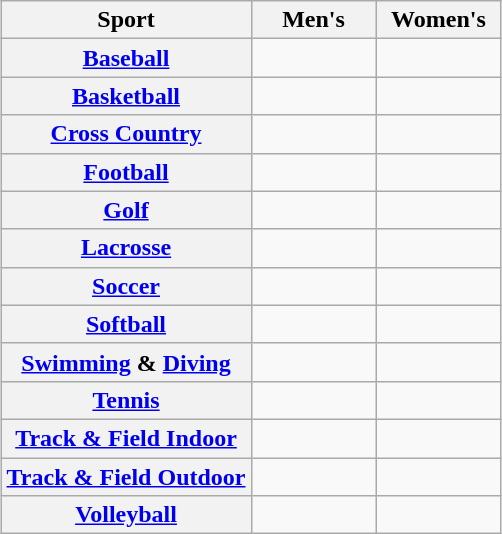<table class="wikitable" style="margin:auto; text-align:center">
<tr>
<th scope="col">Sport</th>
<th scope="col" width=25%>Men's</th>
<th scope="col" width=25%>Women's</th>
</tr>
<tr>
<th scope="row" align=left><a href='#'>Baseball</a></th>
<td></td>
<td></td>
</tr>
<tr>
<th scope="row" align=left><a href='#'>Basketball</a></th>
<td></td>
<td></td>
</tr>
<tr>
<th scope="row" align=left><a href='#'>Cross Country</a></th>
<td></td>
<td></td>
</tr>
<tr>
<th scope="row" align=left><a href='#'>Football</a></th>
<td></td>
<td></td>
</tr>
<tr>
<th scope="row" align=left><a href='#'>Golf</a></th>
<td></td>
<td></td>
</tr>
<tr>
<th scope="row" align=left><a href='#'>Lacrosse</a></th>
<td></td>
<td></td>
</tr>
<tr>
<th scope="row" align=left><a href='#'>Soccer</a></th>
<td></td>
<td></td>
</tr>
<tr>
<th scope="row" align=left><a href='#'>Softball</a></th>
<td></td>
<td></td>
</tr>
<tr>
<th scope="row" align=left><a href='#'>Swimming</a> & <a href='#'>Diving</a></th>
<td></td>
<td></td>
</tr>
<tr>
<th scope="row" align=left><a href='#'>Tennis</a></th>
<td></td>
<td></td>
</tr>
<tr>
<th scope="row" align=left><a href='#'>Track & Field Indoor</a></th>
<td></td>
<td></td>
</tr>
<tr>
<th scope="row" align=left><a href='#'>Track & Field Outdoor</a></th>
<td></td>
<td></td>
</tr>
<tr>
<th scope="row" align=left><a href='#'>Volleyball</a></th>
<td></td>
<td></td>
</tr>
</table>
